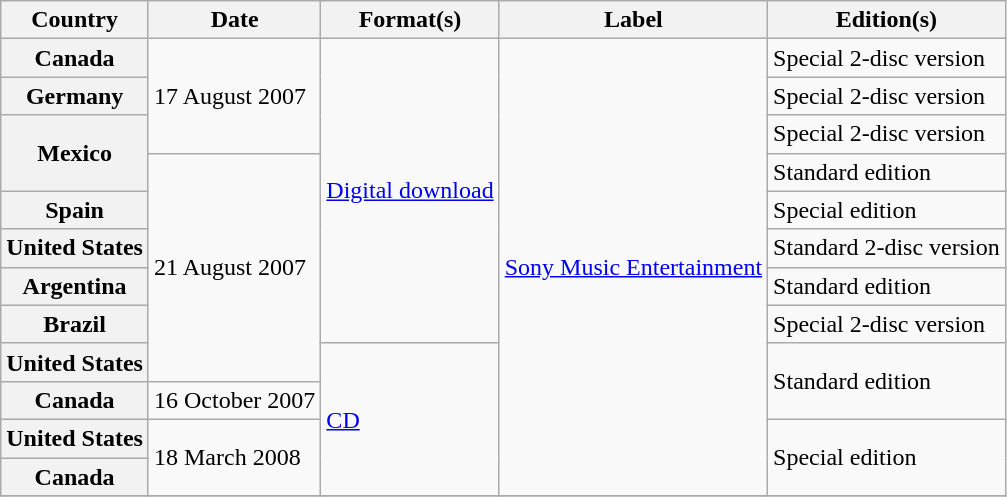<table class="wikitable plainrowheaders">
<tr>
<th scope="col">Country</th>
<th scope="col">Date</th>
<th scope="col">Format(s)</th>
<th scope="col">Label</th>
<th scope="col">Edition(s)</th>
</tr>
<tr>
<th scope="row">Canada</th>
<td rowspan="3">17 August 2007</td>
<td rowspan="8"><a href='#'>Digital download</a></td>
<td rowspan="12"><a href='#'>Sony Music Entertainment</a></td>
<td rowspan="">Special 2-disc version</td>
</tr>
<tr>
<th scope="row" rowspan="">Germany</th>
<td rowspan="">Special 2-disc version</td>
</tr>
<tr>
<th scope="row" rowspan="2">Mexico</th>
<td rowspan="">Special 2-disc version</td>
</tr>
<tr>
<td rowspan="6">21 August 2007</td>
<td rowspan="">Standard edition</td>
</tr>
<tr>
<th scope="row">Spain</th>
<td rowspan="">Special edition</td>
</tr>
<tr>
<th scope="row">United States</th>
<td rowspan="">Standard 2-disc version</td>
</tr>
<tr>
<th scope="row">Argentina</th>
<td rowspan="">Standard edition</td>
</tr>
<tr>
<th scope="row">Brazil</th>
<td rowspan="">Special 2-disc version</td>
</tr>
<tr>
<th scope="row" rowspan="">United States</th>
<td rowspan="4"><a href='#'>CD</a></td>
<td rowspan="2">Standard edition</td>
</tr>
<tr>
<th scope="row" rowspan="">Canada</th>
<td rowspan="">16 October 2007</td>
</tr>
<tr>
<th scope="row" rowspan="">United States</th>
<td rowspan="2">18 March 2008</td>
<td rowspan="2">Special edition</td>
</tr>
<tr>
<th scope="row" rowspan="">Canada</th>
</tr>
<tr>
</tr>
</table>
